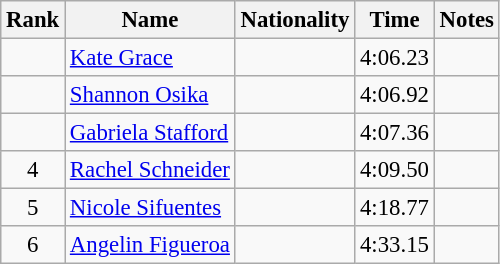<table class="wikitable sortable" style="text-align:center;font-size:95%">
<tr>
<th>Rank</th>
<th>Name</th>
<th>Nationality</th>
<th>Time</th>
<th>Notes</th>
</tr>
<tr>
<td></td>
<td align=left><a href='#'>Kate Grace</a></td>
<td align=left></td>
<td>4:06.23</td>
<td></td>
</tr>
<tr>
<td></td>
<td align=left><a href='#'>Shannon Osika</a></td>
<td align=left></td>
<td>4:06.92</td>
<td></td>
</tr>
<tr>
<td></td>
<td align=left><a href='#'>Gabriela Stafford</a></td>
<td align=left></td>
<td>4:07.36</td>
<td></td>
</tr>
<tr>
<td>4</td>
<td align=left><a href='#'>Rachel Schneider</a></td>
<td align=left></td>
<td>4:09.50</td>
<td></td>
</tr>
<tr>
<td>5</td>
<td align=left><a href='#'>Nicole Sifuentes</a></td>
<td align=left></td>
<td>4:18.77</td>
<td></td>
</tr>
<tr>
<td>6</td>
<td align=left><a href='#'>Angelin Figueroa</a></td>
<td align=left></td>
<td>4:33.15</td>
<td></td>
</tr>
</table>
